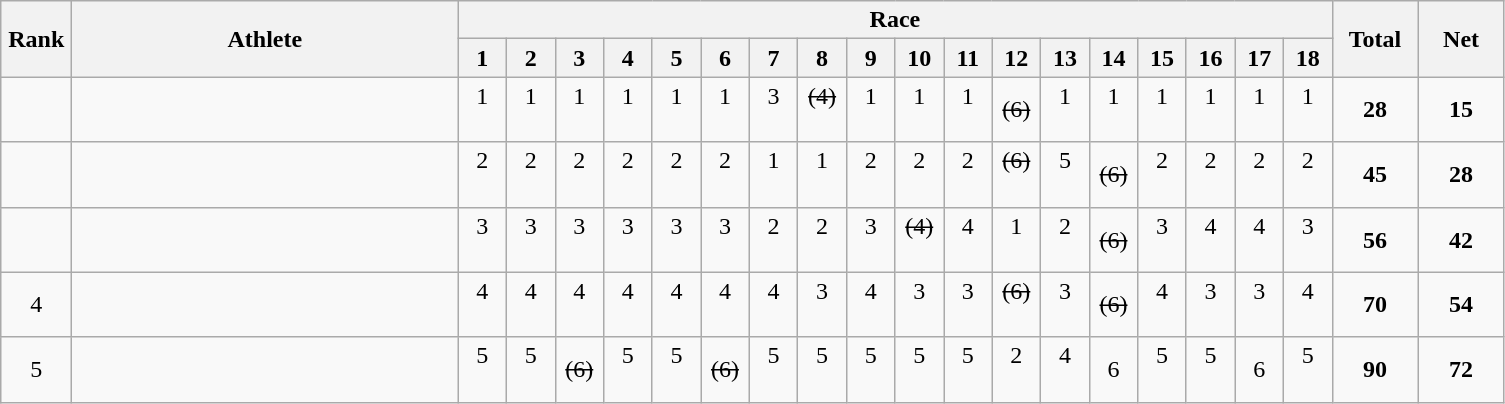<table | class="wikitable" style="text-align:center">
<tr>
<th rowspan="2" width=40>Rank</th>
<th rowspan="2" width=250>Athlete</th>
<th colspan="18">Race</th>
<th rowspan="2" width=50>Total</th>
<th rowspan="2" width=50>Net</th>
</tr>
<tr>
<th width=25>1</th>
<th width=25>2</th>
<th width=25>3</th>
<th width=25>4</th>
<th width=25>5</th>
<th width=25>6</th>
<th width=25>7</th>
<th width=25>8</th>
<th width=25>9</th>
<th width=25>10</th>
<th width=25>11</th>
<th width=25>12</th>
<th width=25>13</th>
<th width=25>14</th>
<th width=25>15</th>
<th width=25>16</th>
<th width=25>17</th>
<th width=25>18</th>
</tr>
<tr>
<td></td>
<td align=left></td>
<td>1<br> </td>
<td>1<br> </td>
<td>1<br> </td>
<td>1<br> </td>
<td>1<br> </td>
<td>1<br> </td>
<td>3<br> </td>
<td><s>(4)</s><br> </td>
<td>1<br> </td>
<td>1<br> </td>
<td>1<br> </td>
<td><s>(6)</s><br></td>
<td>1<br> </td>
<td>1<br> </td>
<td>1<br> </td>
<td>1<br> </td>
<td>1<br> </td>
<td>1<br> </td>
<td><strong>28</strong></td>
<td><strong>15</strong></td>
</tr>
<tr>
<td></td>
<td align=left></td>
<td>2<br> </td>
<td>2<br> </td>
<td>2<br> </td>
<td>2<br> </td>
<td>2<br> </td>
<td>2<br> </td>
<td>1<br> </td>
<td>1<br> </td>
<td>2<br> </td>
<td>2<br> </td>
<td>2<br> </td>
<td><s>(6)</s><br> </td>
<td>5<br> </td>
<td><s>(6)</s><br></td>
<td>2<br> </td>
<td>2<br> </td>
<td>2<br> </td>
<td>2<br> </td>
<td><strong>45</strong></td>
<td><strong>28</strong></td>
</tr>
<tr>
<td></td>
<td align=left></td>
<td>3<br> </td>
<td>3<br> </td>
<td>3<br> </td>
<td>3<br> </td>
<td>3<br> </td>
<td>3<br> </td>
<td>2<br> </td>
<td>2<br> </td>
<td>3<br> </td>
<td><s>(4)</s><br> </td>
<td>4<br> </td>
<td>1<br> </td>
<td>2<br> </td>
<td><s>(6)</s><br></td>
<td>3<br> </td>
<td>4<br> </td>
<td>4<br> </td>
<td>3<br> </td>
<td><strong>56</strong></td>
<td><strong>42</strong></td>
</tr>
<tr>
<td>4</td>
<td align=left></td>
<td>4<br> </td>
<td>4<br> </td>
<td>4<br> </td>
<td>4<br> </td>
<td>4<br> </td>
<td>4<br> </td>
<td>4<br> </td>
<td>3<br> </td>
<td>4<br> </td>
<td>3<br> </td>
<td>3<br> </td>
<td><s>(6)</s><br> </td>
<td>3<br> </td>
<td><s>(6)</s><br></td>
<td>4<br> </td>
<td>3<br> </td>
<td>3<br> </td>
<td>4<br> </td>
<td><strong>70</strong></td>
<td><strong>54</strong></td>
</tr>
<tr>
<td>5</td>
<td align=left></td>
<td>5<br> </td>
<td>5<br> </td>
<td><s>(6)</s><br></td>
<td>5<br> </td>
<td>5<br> </td>
<td><s>(6)</s><br></td>
<td>5<br> </td>
<td>5<br> </td>
<td>5<br> </td>
<td>5<br> </td>
<td>5<br> </td>
<td>2<br> </td>
<td>4<br> </td>
<td>6<br></td>
<td>5<br> </td>
<td>5<br> </td>
<td>6<br></td>
<td>5<br> </td>
<td><strong>90</strong></td>
<td><strong>72</strong></td>
</tr>
</table>
